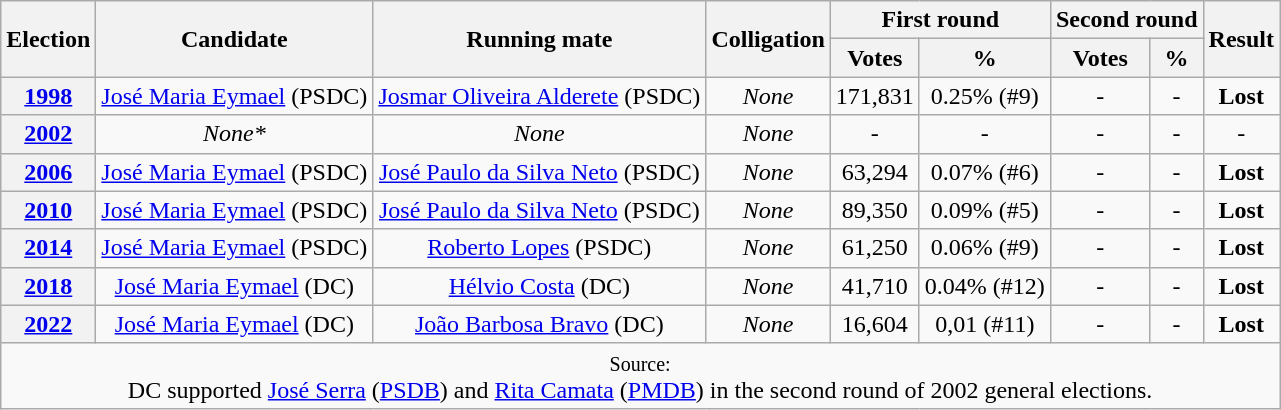<table class="wikitable" style="text-align:center">
<tr>
<th rowspan="2">Election</th>
<th rowspan="2">Candidate</th>
<th rowspan="2">Running mate</th>
<th rowspan="2">Colligation</th>
<th colspan="2">First round</th>
<th colspan="2">Second round</th>
<th rowspan="2">Result</th>
</tr>
<tr>
<th>Votes</th>
<th>%</th>
<th>Votes</th>
<th>%</th>
</tr>
<tr>
<th><a href='#'>1998</a></th>
<td><a href='#'>José Maria Eymael</a> (PSDC)</td>
<td><a href='#'>Josmar Oliveira Alderete</a> (PSDC)</td>
<td><em>None</em></td>
<td>171,831</td>
<td>0.25% (#9)</td>
<td>-</td>
<td>-</td>
<td><strong>Lost</strong> </td>
</tr>
<tr>
<th><a href='#'>2002</a></th>
<td><em>None*</em></td>
<td><em>None</em></td>
<td><em>None</em></td>
<td>-</td>
<td>-</td>
<td>-</td>
<td>-</td>
<td>-</td>
</tr>
<tr>
<th><a href='#'>2006</a></th>
<td><a href='#'>José Maria Eymael</a> (PSDC)</td>
<td><a href='#'>José Paulo da Silva Neto</a> (PSDC)</td>
<td><em>None</em></td>
<td>63,294</td>
<td>0.07% (#6)</td>
<td>-</td>
<td>-</td>
<td><strong>Lost</strong> </td>
</tr>
<tr>
<th><a href='#'>2010</a></th>
<td><a href='#'>José Maria Eymael</a> (PSDC)</td>
<td><a href='#'>José Paulo da Silva Neto</a> (PSDC)</td>
<td><em>None</em></td>
<td>89,350</td>
<td>0.09% (#5)</td>
<td>-</td>
<td>-</td>
<td><strong>Lost</strong> </td>
</tr>
<tr>
<th><a href='#'>2014</a></th>
<td><a href='#'>José Maria Eymael</a> (PSDC)</td>
<td><a href='#'>Roberto Lopes</a> (PSDC)</td>
<td><em>None</em></td>
<td>61,250</td>
<td>0.06% (#9)</td>
<td>-</td>
<td>-</td>
<td><strong>Lost</strong> </td>
</tr>
<tr>
<th><a href='#'>2018</a></th>
<td><a href='#'>José Maria Eymael</a> (DC)</td>
<td><a href='#'>Hélvio Costa</a> (DC)</td>
<td><em>None</em></td>
<td>41,710</td>
<td>0.04% (#12)</td>
<td>-</td>
<td>-</td>
<td><strong>Lost</strong> </td>
</tr>
<tr>
<th><a href='#'>2022</a></th>
<td><a href='#'>José Maria Eymael</a> (DC)</td>
<td><a href='#'>João Barbosa Bravo</a> (DC)</td>
<td><em>None</em></td>
<td>16,604</td>
<td>0,01 (#11)</td>
<td>-</td>
<td>-</td>
<td><strong>Lost</strong> </td>
</tr>
<tr>
<td colspan="9"><small>Source: </small><br>DC supported <a href='#'>José Serra</a> (<a href='#'>PSDB</a>) and <a href='#'>Rita Camata</a> (<a href='#'>PMDB</a>) in the second round of 2002 general elections.</td>
</tr>
</table>
